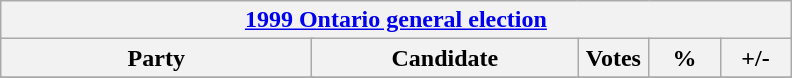<table class="wikitable">
<tr>
<th colspan="6"><a href='#'>1999 Ontario general election</a></th>
</tr>
<tr>
<th colspan="2" style="width: 200px">Party</th>
<th style="width: 170px">Candidate</th>
<th style="width: 40px">Votes</th>
<th style="width: 40px">%</th>
<th style="width: 40px">+/-<br>


</th>
</tr>
<tr>
</tr>
</table>
